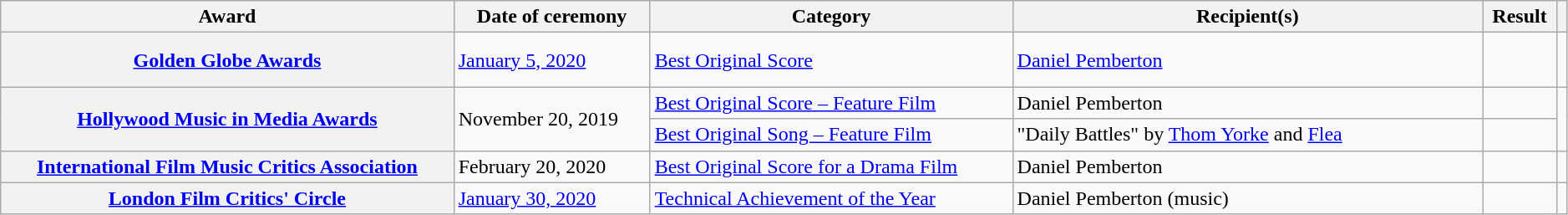<table class="wikitable sortable plainrowheaders" style="width: 99%;">
<tr>
<th scope="col">Award</th>
<th scope="col">Date of ceremony</th>
<th scope="col">Category</th>
<th scope="col" style="width:30%;">Recipient(s)</th>
<th scope="col">Result</th>
<th scope="col" class="unsortable"></th>
</tr>
<tr>
<th scope="row"><a href='#'>Golden Globe Awards</a></th>
<td><a href='#'>January 5, 2020</a></td>
<td><a href='#'>Best Original Score</a></td>
<td><a href='#'>Daniel Pemberton</a></td>
<td></td>
<td align="center"><br><br></td>
</tr>
<tr>
<th scope="row" rowspan="2"><a href='#'>Hollywood Music in Media Awards</a></th>
<td rowspan="2">November 20, 2019</td>
<td><a href='#'>Best Original Score – Feature Film</a></td>
<td>Daniel Pemberton</td>
<td></td>
<td align="center" rowspan="2"></td>
</tr>
<tr>
<td><a href='#'>Best Original Song – Feature Film</a></td>
<td>"Daily Battles" by <a href='#'>Thom Yorke</a> and <a href='#'>Flea</a></td>
<td></td>
</tr>
<tr>
<th scope="row"><a href='#'>International Film Music Critics Association</a></th>
<td>February 20, 2020</td>
<td><a href='#'>Best Original Score for a Drama Film</a></td>
<td Daniel Pemberton>Daniel Pemberton</td>
<td></td>
<td align="center"><br></td>
</tr>
<tr>
<th scope="row"><a href='#'>London Film Critics' Circle</a></th>
<td><a href='#'>January 30, 2020</a></td>
<td><a href='#'>Technical Achievement of the Year</a></td>
<td Daniel Pemberton >Daniel Pemberton (music)</td>
<td></td>
<td align="center"></td>
</tr>
</table>
